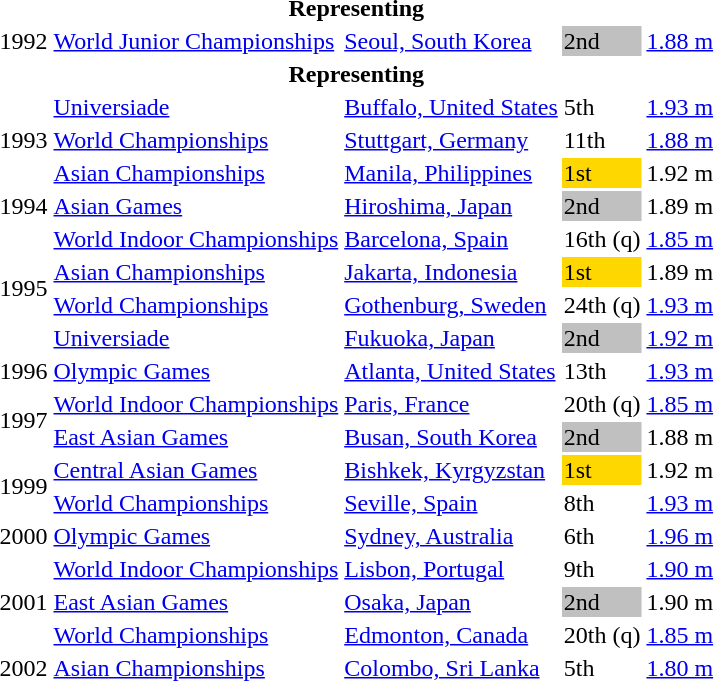<table>
<tr>
<th colspan="5">Representing </th>
</tr>
<tr>
<td>1992</td>
<td><a href='#'>World Junior Championships</a></td>
<td><a href='#'>Seoul, South Korea</a></td>
<td bgcolor="silver">2nd</td>
<td><a href='#'>1.88 m</a></td>
</tr>
<tr>
<th colspan="5">Representing </th>
</tr>
<tr>
<td rowspan=3>1993</td>
<td><a href='#'>Universiade</a></td>
<td><a href='#'>Buffalo, United States</a></td>
<td>5th</td>
<td><a href='#'>1.93 m</a></td>
</tr>
<tr>
<td><a href='#'>World Championships</a></td>
<td><a href='#'>Stuttgart, Germany</a></td>
<td>11th</td>
<td><a href='#'>1.88 m</a></td>
</tr>
<tr>
<td><a href='#'>Asian Championships</a></td>
<td><a href='#'>Manila, Philippines</a></td>
<td bgcolor="gold">1st</td>
<td>1.92 m</td>
</tr>
<tr>
<td>1994</td>
<td><a href='#'>Asian Games</a></td>
<td><a href='#'>Hiroshima, Japan</a></td>
<td bgcolor="silver">2nd</td>
<td>1.89 m</td>
</tr>
<tr>
<td rowspan=4>1995</td>
<td><a href='#'>World Indoor Championships</a></td>
<td><a href='#'>Barcelona, Spain</a></td>
<td>16th (q)</td>
<td><a href='#'>1.85 m</a></td>
</tr>
<tr>
<td><a href='#'>Asian Championships</a></td>
<td><a href='#'>Jakarta, Indonesia</a></td>
<td bgcolor="gold">1st</td>
<td>1.89 m</td>
</tr>
<tr>
<td><a href='#'>World Championships</a></td>
<td><a href='#'>Gothenburg, Sweden</a></td>
<td>24th (q)</td>
<td><a href='#'>1.93 m</a></td>
</tr>
<tr>
<td><a href='#'>Universiade</a></td>
<td><a href='#'>Fukuoka, Japan</a></td>
<td bgcolor="silver">2nd</td>
<td><a href='#'>1.92 m</a></td>
</tr>
<tr>
<td>1996</td>
<td><a href='#'>Olympic Games</a></td>
<td><a href='#'>Atlanta, United States</a></td>
<td>13th</td>
<td><a href='#'>1.93 m</a></td>
</tr>
<tr>
<td rowspan=2>1997</td>
<td><a href='#'>World Indoor Championships</a></td>
<td><a href='#'>Paris, France</a></td>
<td>20th (q)</td>
<td><a href='#'>1.85 m</a></td>
</tr>
<tr>
<td><a href='#'>East Asian Games</a></td>
<td><a href='#'>Busan, South Korea</a></td>
<td bgcolor="silver">2nd</td>
<td>1.88 m</td>
</tr>
<tr>
<td rowspan=2>1999</td>
<td><a href='#'>Central Asian Games</a></td>
<td><a href='#'>Bishkek, Kyrgyzstan</a></td>
<td bgcolor="gold">1st</td>
<td>1.92 m</td>
</tr>
<tr>
<td><a href='#'>World Championships</a></td>
<td><a href='#'>Seville, Spain</a></td>
<td>8th</td>
<td><a href='#'>1.93 m</a></td>
</tr>
<tr>
<td>2000</td>
<td><a href='#'>Olympic Games</a></td>
<td><a href='#'>Sydney, Australia</a></td>
<td>6th</td>
<td><a href='#'>1.96 m</a></td>
</tr>
<tr>
<td rowspan=3>2001</td>
<td><a href='#'>World Indoor Championships</a></td>
<td><a href='#'>Lisbon, Portugal</a></td>
<td>9th</td>
<td><a href='#'>1.90 m</a></td>
</tr>
<tr>
<td><a href='#'>East Asian Games</a></td>
<td><a href='#'>Osaka, Japan</a></td>
<td bgcolor="silver">2nd</td>
<td>1.90 m</td>
</tr>
<tr>
<td><a href='#'>World Championships</a></td>
<td><a href='#'>Edmonton, Canada</a></td>
<td>20th (q)</td>
<td><a href='#'>1.85 m</a></td>
</tr>
<tr>
<td>2002</td>
<td><a href='#'>Asian Championships</a></td>
<td><a href='#'>Colombo, Sri Lanka</a></td>
<td>5th</td>
<td><a href='#'>1.80 m</a></td>
</tr>
</table>
